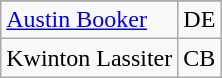<table class="wikitable">
<tr>
</tr>
<tr>
<td><a href='#'>Austin Booker</a></td>
<td>DE</td>
</tr>
<tr>
<td>Kwinton Lassiter</td>
<td>CB</td>
</tr>
</table>
